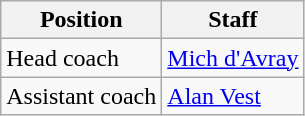<table class="wikitable">
<tr>
<th>Position</th>
<th>Staff</th>
</tr>
<tr>
<td>Head coach</td>
<td><a href='#'>Mich d'Avray</a></td>
</tr>
<tr>
<td>Assistant coach</td>
<td><a href='#'>Alan Vest</a></td>
</tr>
</table>
